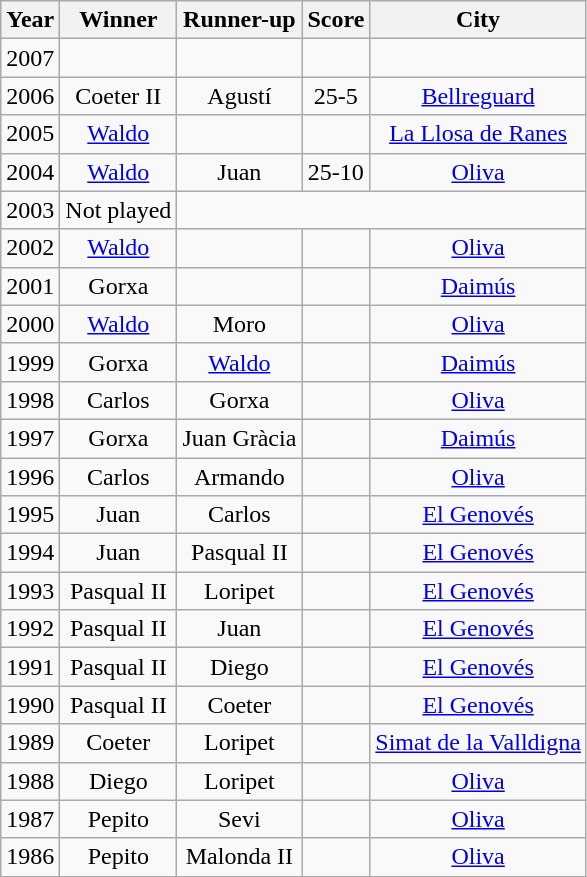<table class="wikitable">
<tr>
<th>Year</th>
<th>Winner</th>
<th>Runner-up</th>
<th>Score</th>
<th>City</th>
</tr>
<tr align="center">
<td>2007</td>
<td></td>
<td></td>
<td></td>
<td></td>
</tr>
<tr align="center">
<td>2006</td>
<td>Coeter II</td>
<td>Agustí</td>
<td>25-5</td>
<td><a href='#'>Bellreguard</a></td>
</tr>
<tr align="center">
<td>2005</td>
<td><a href='#'>Waldo</a></td>
<td></td>
<td></td>
<td><a href='#'>La Llosa de Ranes</a></td>
</tr>
<tr align="center">
<td>2004</td>
<td><a href='#'>Waldo</a></td>
<td>Juan</td>
<td>25-10</td>
<td><a href='#'>Oliva</a></td>
</tr>
<tr align="center">
<td>2003</td>
<td>Not played</td>
</tr>
<tr align="center">
<td>2002</td>
<td><a href='#'>Waldo</a></td>
<td></td>
<td></td>
<td><a href='#'>Oliva</a></td>
</tr>
<tr align="center">
<td>2001</td>
<td>Gorxa</td>
<td></td>
<td></td>
<td><a href='#'>Daimús</a></td>
</tr>
<tr align="center">
<td>2000</td>
<td><a href='#'>Waldo</a></td>
<td>Moro</td>
<td></td>
<td><a href='#'>Oliva</a></td>
</tr>
<tr align="center">
<td>1999</td>
<td>Gorxa</td>
<td><a href='#'>Waldo</a></td>
<td></td>
<td><a href='#'>Daimús</a></td>
</tr>
<tr align="center">
<td>1998</td>
<td>Carlos</td>
<td>Gorxa</td>
<td></td>
<td><a href='#'>Oliva</a></td>
</tr>
<tr align="center">
<td>1997</td>
<td>Gorxa</td>
<td>Juan Gràcia</td>
<td></td>
<td><a href='#'>Daimús</a></td>
</tr>
<tr align="center">
<td>1996</td>
<td>Carlos</td>
<td>Armando</td>
<td></td>
<td><a href='#'>Oliva</a></td>
</tr>
<tr align="center">
<td>1995</td>
<td>Juan</td>
<td>Carlos</td>
<td></td>
<td><a href='#'>El Genovés</a></td>
</tr>
<tr align="center">
<td>1994</td>
<td>Juan</td>
<td>Pasqual II</td>
<td></td>
<td><a href='#'>El Genovés</a></td>
</tr>
<tr align="center">
<td>1993</td>
<td>Pasqual II</td>
<td>Loripet</td>
<td></td>
<td><a href='#'>El Genovés</a></td>
</tr>
<tr align="center">
<td>1992</td>
<td>Pasqual II</td>
<td>Juan</td>
<td></td>
<td><a href='#'>El Genovés</a></td>
</tr>
<tr align="center">
<td>1991</td>
<td>Pasqual II</td>
<td>Diego</td>
<td></td>
<td><a href='#'>El Genovés</a></td>
</tr>
<tr align="center">
<td>1990</td>
<td>Pasqual II</td>
<td>Coeter</td>
<td></td>
<td><a href='#'>El Genovés</a></td>
</tr>
<tr align="center">
<td>1989</td>
<td>Coeter</td>
<td>Loripet</td>
<td></td>
<td><a href='#'>Simat de la Valldigna</a></td>
</tr>
<tr align="center">
<td>1988</td>
<td>Diego</td>
<td>Loripet</td>
<td></td>
<td><a href='#'>Oliva</a></td>
</tr>
<tr align="center">
<td>1987</td>
<td>Pepito</td>
<td>Sevi</td>
<td></td>
<td><a href='#'>Oliva</a></td>
</tr>
<tr align="center">
<td>1986</td>
<td>Pepito</td>
<td>Malonda II</td>
<td></td>
<td><a href='#'>Oliva</a></td>
</tr>
<tr align="center">
</tr>
</table>
